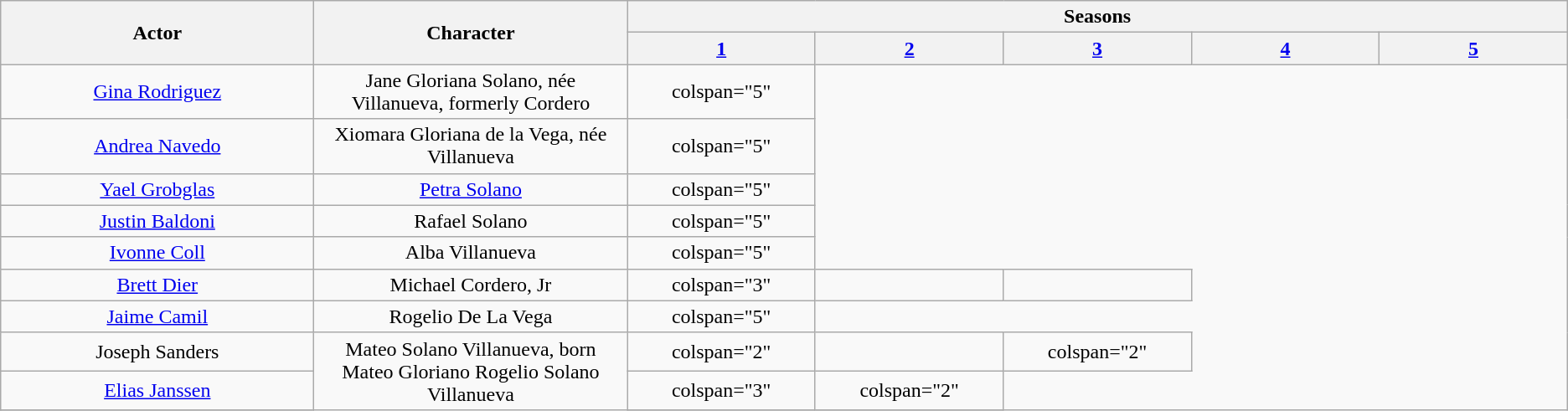<table class="wikitable plainrowheaders" style="text-align:center;">
<tr>
<th scope="col" rowspan="2" style="width:20%;">Actor</th>
<th scope="col" rowspan="2" style="width:20%;">Character</th>
<th scope="col" colspan="5" style="width:60%;">Seasons</th>
</tr>
<tr>
<th scope="col" style="width:12%;"><a href='#'>1</a></th>
<th scope="col" style="width:12%;"><a href='#'>2</a></th>
<th scope="col" style="width:12%;"><a href='#'>3</a></th>
<th scope="col" style="width:12%;"><a href='#'>4</a></th>
<th scope="col" style="width:12%;"><a href='#'>5</a></th>
</tr>
<tr>
<td scope="row"><a href='#'>Gina Rodriguez</a></td>
<td>Jane Gloriana Solano, née Villanueva, formerly Cordero</td>
<td>colspan="5" </td>
</tr>
<tr>
<td scope="row"><a href='#'>Andrea Navedo</a></td>
<td>Xiomara Gloriana de la Vega, née Villanueva</td>
<td>colspan="5" </td>
</tr>
<tr>
<td scope="row"><a href='#'>Yael Grobglas</a></td>
<td><a href='#'>Petra Solano</a></td>
<td>colspan="5" </td>
</tr>
<tr>
<td scope="row"><a href='#'>Justin Baldoni</a></td>
<td>Rafael Solano</td>
<td>colspan="5" </td>
</tr>
<tr>
<td scope="row"><a href='#'>Ivonne Coll</a></td>
<td>Alba Villanueva</td>
<td>colspan="5" </td>
</tr>
<tr>
<td scope="row"><a href='#'>Brett Dier</a></td>
<td>Michael Cordero, Jr</td>
<td>colspan="3" </td>
<td></td>
<td></td>
</tr>
<tr>
<td scope="row"><a href='#'>Jaime Camil</a></td>
<td>Rogelio De La Vega</td>
<td>colspan="5" </td>
</tr>
<tr>
<td scope="row">Joseph Sanders</td>
<td rowspan="3">Mateo Solano Villanueva, born Mateo Gloriano Rogelio Solano Villanueva</td>
<td>colspan="2" </td>
<td></td>
<td>colspan="2" </td>
</tr>
<tr>
<td scope="row"><a href='#'>Elias Janssen</a></td>
<td>colspan="3" </td>
<td>colspan="2" </td>
</tr>
<tr>
</tr>
</table>
